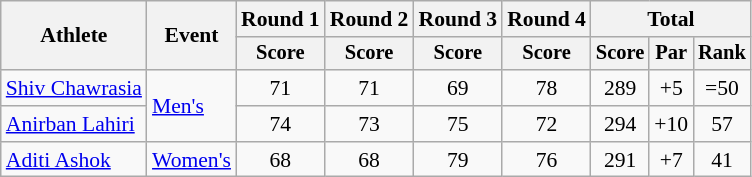<table class=wikitable style="font-size:90%;">
<tr>
<th rowspan=2>Athlete</th>
<th rowspan=2>Event</th>
<th>Round 1</th>
<th>Round 2</th>
<th>Round 3</th>
<th>Round 4</th>
<th colspan=3>Total</th>
</tr>
<tr style="font-size:95%">
<th>Score</th>
<th>Score</th>
<th>Score</th>
<th>Score</th>
<th>Score</th>
<th>Par</th>
<th>Rank</th>
</tr>
<tr align=center>
<td align=left><a href='#'>Shiv Chawrasia</a></td>
<td align=left rowspan=2><a href='#'>Men's</a></td>
<td>71</td>
<td>71</td>
<td>69</td>
<td>78</td>
<td>289</td>
<td>+5</td>
<td>=50</td>
</tr>
<tr align=center>
<td align=left><a href='#'>Anirban Lahiri</a></td>
<td>74</td>
<td>73</td>
<td>75</td>
<td>72</td>
<td>294</td>
<td>+10</td>
<td>57</td>
</tr>
<tr align=center>
<td align=left><a href='#'>Aditi Ashok</a></td>
<td align=left><a href='#'>Women's</a></td>
<td>68</td>
<td>68</td>
<td>79</td>
<td>76</td>
<td>291</td>
<td>+7</td>
<td>41</td>
</tr>
</table>
